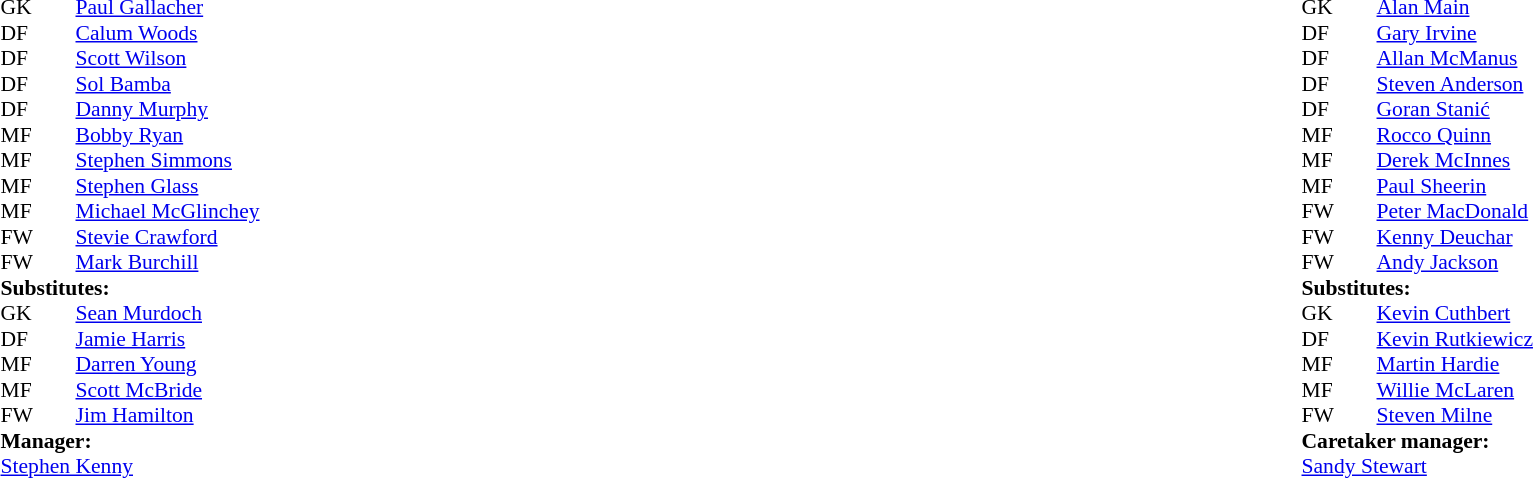<table width="100%">
<tr>
<td valign="top" width="50%"><br><table style="font-size: 90%" cellspacing="0" cellpadding="0">
<tr>
<td colspan="4"></td>
</tr>
<tr>
<th width=25></th>
<th width=25></th>
</tr>
<tr>
<td>GK</td>
<td></td>
<td> <a href='#'>Paul Gallacher</a></td>
</tr>
<tr>
<td>DF</td>
<td></td>
<td> <a href='#'>Calum Woods</a></td>
<td></td>
<td></td>
</tr>
<tr>
<td>DF</td>
<td></td>
<td> <a href='#'>Scott Wilson</a></td>
<td></td>
</tr>
<tr>
<td>DF</td>
<td></td>
<td> <a href='#'>Sol Bamba</a></td>
</tr>
<tr>
<td>DF</td>
<td></td>
<td> <a href='#'>Danny Murphy</a></td>
<td></td>
</tr>
<tr>
<td>MF</td>
<td></td>
<td> <a href='#'>Bobby Ryan</a></td>
</tr>
<tr>
<td>MF</td>
<td></td>
<td> <a href='#'>Stephen Simmons</a></td>
<td></td>
<td></td>
</tr>
<tr>
<td>MF</td>
<td></td>
<td> <a href='#'>Stephen Glass</a></td>
</tr>
<tr>
<td>MF</td>
<td></td>
<td> <a href='#'>Michael McGlinchey</a></td>
<td></td>
<td></td>
</tr>
<tr>
<td>FW</td>
<td></td>
<td> <a href='#'>Stevie Crawford</a></td>
</tr>
<tr>
<td>FW</td>
<td></td>
<td> <a href='#'>Mark Burchill</a></td>
</tr>
<tr>
<td colspan=4><strong>Substitutes:</strong></td>
</tr>
<tr>
<td>GK</td>
<td></td>
<td> <a href='#'>Sean Murdoch</a></td>
</tr>
<tr>
<td>DF</td>
<td></td>
<td> <a href='#'>Jamie Harris</a></td>
<td></td>
<td></td>
</tr>
<tr>
<td>MF</td>
<td></td>
<td> <a href='#'>Darren Young</a></td>
<td></td>
<td></td>
</tr>
<tr>
<td>MF</td>
<td></td>
<td> <a href='#'>Scott McBride</a></td>
</tr>
<tr>
<td>FW</td>
<td></td>
<td> <a href='#'>Jim Hamilton</a></td>
<td></td>
<td></td>
</tr>
<tr>
<td colspan=4><strong>Manager:</strong></td>
</tr>
<tr>
<td colspan="4"> <a href='#'>Stephen Kenny</a></td>
</tr>
</table>
</td>
<td valign="top" width="50%"><br><table style="font-size: 90%" cellspacing="0" cellpadding="0" align="center">
<tr>
<td colspan="4"></td>
</tr>
<tr>
<th width=25></th>
<th width=25></th>
</tr>
<tr>
<td>GK</td>
<td></td>
<td> <a href='#'>Alan Main</a></td>
</tr>
<tr>
<td>DF</td>
<td></td>
<td> <a href='#'>Gary Irvine</a></td>
</tr>
<tr>
<td>DF</td>
<td></td>
<td> <a href='#'>Allan McManus</a></td>
</tr>
<tr>
<td>DF</td>
<td></td>
<td> <a href='#'>Steven Anderson</a></td>
<td></td>
<td></td>
</tr>
<tr>
<td>DF</td>
<td></td>
<td> <a href='#'>Goran Stanić</a></td>
</tr>
<tr>
<td>MF</td>
<td></td>
<td> <a href='#'>Rocco Quinn</a></td>
</tr>
<tr>
<td>MF</td>
<td></td>
<td> <a href='#'>Derek McInnes</a></td>
</tr>
<tr>
<td>MF</td>
<td></td>
<td> <a href='#'>Paul Sheerin</a></td>
</tr>
<tr>
<td>FW</td>
<td></td>
<td> <a href='#'>Peter MacDonald</a></td>
<td></td>
<td></td>
</tr>
<tr>
<td>FW</td>
<td></td>
<td> <a href='#'>Kenny Deuchar</a></td>
</tr>
<tr>
<td>FW</td>
<td></td>
<td> <a href='#'>Andy Jackson</a></td>
<td></td>
<td></td>
</tr>
<tr>
<td colspan=4><strong>Substitutes:</strong></td>
</tr>
<tr>
<td>GK</td>
<td></td>
<td> <a href='#'>Kevin Cuthbert</a></td>
</tr>
<tr>
<td>DF</td>
<td></td>
<td> <a href='#'>Kevin Rutkiewicz</a></td>
<td></td>
<td></td>
</tr>
<tr>
<td>MF</td>
<td></td>
<td> <a href='#'>Martin Hardie</a></td>
<td></td>
<td></td>
</tr>
<tr>
<td>MF</td>
<td></td>
<td> <a href='#'>Willie McLaren</a></td>
</tr>
<tr>
<td>FW</td>
<td></td>
<td> <a href='#'>Steven Milne</a></td>
<td></td>
<td></td>
</tr>
<tr>
<td colspan=4><strong>Caretaker manager:</strong></td>
</tr>
<tr>
<td colspan="4"> <a href='#'>Sandy Stewart</a></td>
</tr>
</table>
</td>
</tr>
</table>
